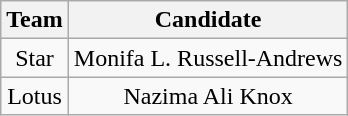<table class="wikitable" style="text-align:center">
<tr>
<th>Team</th>
<th>Candidate</th>
</tr>
<tr>
<td>Star</td>
<td>Monifa L. Russell-Andrews</td>
</tr>
<tr>
<td>Lotus</td>
<td>Nazima Ali Knox</td>
</tr>
</table>
